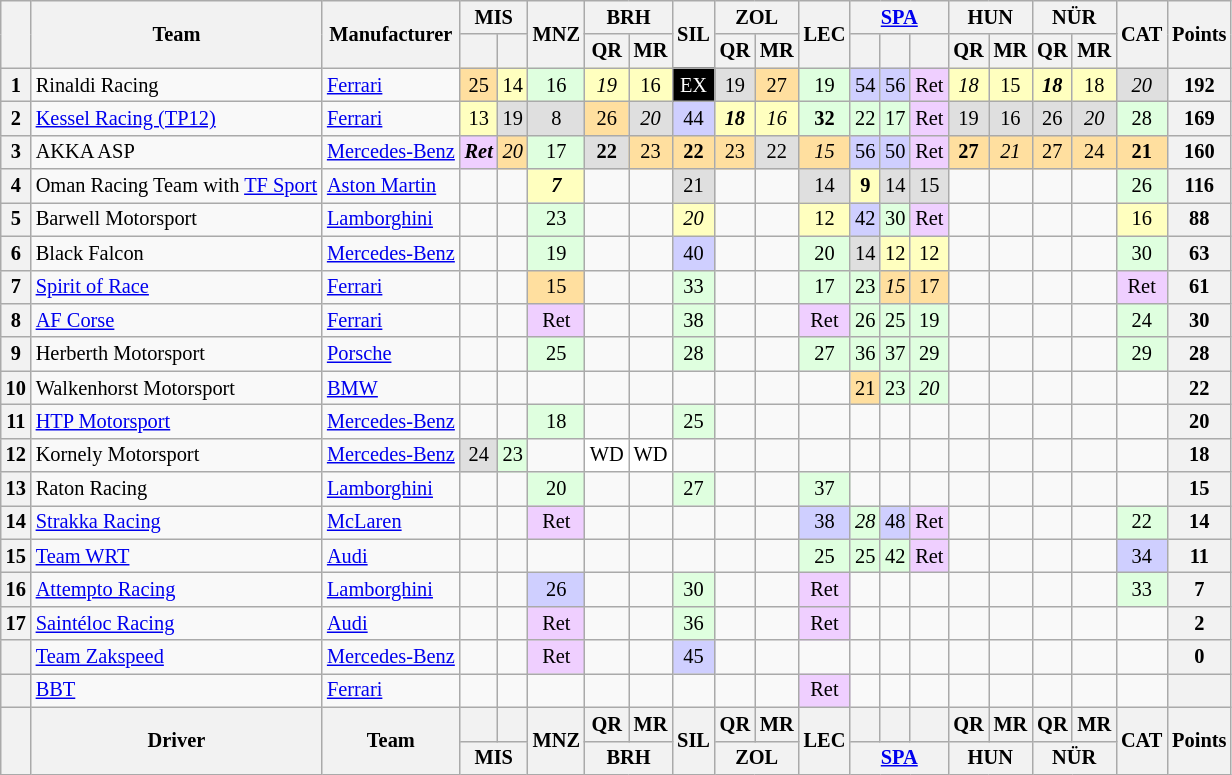<table class="wikitable" style="font-size: 85%; text-align:center;">
<tr>
<th rowspan=2></th>
<th rowspan=2>Team</th>
<th rowspan=2>Manufacturer</th>
<th colspan=2>MIS<br></th>
<th rowspan=2>MNZ<br></th>
<th colspan=2>BRH<br></th>
<th rowspan=2>SIL<br></th>
<th colspan=2>ZOL<br></th>
<th rowspan=2>LEC<br></th>
<th colspan=3><a href='#'>SPA</a><br></th>
<th colspan=2>HUN<br></th>
<th colspan=2>NÜR<br></th>
<th rowspan=2>CAT<br></th>
<th rowspan=2>Points</th>
</tr>
<tr>
<th></th>
<th></th>
<th>QR</th>
<th>MR</th>
<th>QR</th>
<th>MR</th>
<th></th>
<th></th>
<th></th>
<th>QR</th>
<th>MR</th>
<th>QR</th>
<th>MR</th>
</tr>
<tr>
<th>1</th>
<td align=left> Rinaldi Racing</td>
<td align=left><a href='#'>Ferrari</a></td>
<td style="background:#FFDF9F;">25</td>
<td style="background:#FFFFBF;">14</td>
<td style="background:#DFFFDF;">16</td>
<td style="background:#FFFFBF;"><em>19</em></td>
<td style="background:#FFFFBF;">16</td>
<td style="background:#000000; color:white;">EX</td>
<td style="background:#DFDFDF;">19</td>
<td style="background:#FFDF9F;">27</td>
<td style="background:#DFFFDF;">19</td>
<td style="background:#CFCFFF;">54</td>
<td style="background:#CFCFFF;">56</td>
<td style="background:#EFCFFF;">Ret</td>
<td style="background:#FFFFBF;"><em>18</em></td>
<td style="background:#FFFFBF;">15</td>
<td style="background:#FFFFBF;"><strong><em>18</em></strong></td>
<td style="background:#FFFFBF;">18</td>
<td style="background:#DFDFDF;"><em>20</em></td>
<th>192</th>
</tr>
<tr>
<th>2</th>
<td align=left> <a href='#'>Kessel Racing (TP12)</a></td>
<td align=left><a href='#'>Ferrari</a></td>
<td style="background:#FFFFBF;">13</td>
<td style="background:#DFDFDF;">19</td>
<td style="background:#DFDFDF;">8</td>
<td style="background:#FFDF9F;">26</td>
<td style="background:#DFDFDF;"><em>20</em></td>
<td style="background:#CFCFFF;">44</td>
<td style="background:#FFFFBF;"><strong><em>18</em></strong></td>
<td style="background:#FFFFBF;"><em>16</em></td>
<td style="background:#DFFFDF;"><strong>32</strong></td>
<td style="background:#DFFFDF;">22</td>
<td style="background:#DFFFDF;">17</td>
<td style="background:#EFCFFF;">Ret</td>
<td style="background:#DFDFDF;">19</td>
<td style="background:#DFDFDF;">16</td>
<td style="background:#DFDFDF;">26</td>
<td style="background:#DFDFDF;"><em>20</em></td>
<td style="background:#DFFFDF;">28</td>
<th>169</th>
</tr>
<tr>
<th>3</th>
<td align=left> AKKA ASP</td>
<td align=left><a href='#'>Mercedes-Benz</a></td>
<td style="background:#EFCFFF;"><strong><em>Ret</em></strong></td>
<td style="background:#FFDF9F;"><em>20</em></td>
<td style="background:#DFFFDF;">17</td>
<td style="background:#DFDFDF;"><strong>22</strong></td>
<td style="background:#FFDF9F;">23</td>
<td style="background:#FFDF9F;"><strong>22</strong></td>
<td style="background:#FFDF9F;">23</td>
<td style="background:#DFDFDF;">22</td>
<td style="background:#FFDF9F;"><em>15</em></td>
<td style="background:#CFCFFF;">56</td>
<td style="background:#CFCFFF;">50</td>
<td style="background:#EFCFFF;">Ret</td>
<td style="background:#FFDF9F;"><strong>27</strong></td>
<td style="background:#FFDF9F;"><em>21</em></td>
<td style="background:#FFDF9F;">27</td>
<td style="background:#FFDF9F;">24</td>
<td style="background:#FFDF9F;"><strong>21</strong></td>
<th>160</th>
</tr>
<tr>
<th>4</th>
<td align=left> Oman Racing Team with <a href='#'>TF Sport</a></td>
<td align=left><a href='#'>Aston Martin</a></td>
<td></td>
<td></td>
<td style="background:#FFFFBF;"><strong><em>7</em></strong></td>
<td></td>
<td></td>
<td style="background:#DFDFDF;">21</td>
<td></td>
<td></td>
<td style="background:#DFDFDF;">14</td>
<td style="background:#FFFFBF;"><strong>9</strong></td>
<td style="background:#DFDFDF;">14</td>
<td style="background:#DFDFDF;">15</td>
<td></td>
<td></td>
<td></td>
<td></td>
<td style="background:#DFFFDF;">26</td>
<th>116</th>
</tr>
<tr>
<th>5</th>
<td align=left> Barwell Motorsport</td>
<td align=left><a href='#'>Lamborghini</a></td>
<td></td>
<td></td>
<td style="background:#DFFFDF;">23</td>
<td></td>
<td></td>
<td style="background:#FFFFBF;"><em>20</em></td>
<td></td>
<td></td>
<td style="background:#FFFFBF;">12</td>
<td style="background:#CFCFFF;">42</td>
<td style="background:#DFFFDF;">30</td>
<td style="background:#EFCFFF;">Ret</td>
<td></td>
<td></td>
<td></td>
<td></td>
<td style="background:#FFFFBF;">16</td>
<th>88</th>
</tr>
<tr>
<th>6</th>
<td align=left> Black Falcon</td>
<td align=left><a href='#'>Mercedes-Benz</a></td>
<td></td>
<td></td>
<td style="background:#DFFFDF;">19</td>
<td></td>
<td></td>
<td style="background:#CFCFFF;">40</td>
<td></td>
<td></td>
<td style="background:#DFFFDF;">20</td>
<td style="background:#DFDFDF;">14</td>
<td style="background:#FFFFBF;">12</td>
<td style="background:#FFFFBF;">12</td>
<td></td>
<td></td>
<td></td>
<td></td>
<td style="background:#DFFFDF;">30</td>
<th>63</th>
</tr>
<tr>
<th>7</th>
<td align=left> <a href='#'>Spirit of Race</a></td>
<td align=left><a href='#'>Ferrari</a></td>
<td></td>
<td></td>
<td style="background:#FFDF9F;">15</td>
<td></td>
<td></td>
<td style="background:#DFFFDF;">33</td>
<td></td>
<td></td>
<td style="background:#DFFFDF;">17</td>
<td style="background:#DFFFDF;">23</td>
<td style="background:#FFDF9F;"><em>15</em></td>
<td style="background:#FFDF9F;">17</td>
<td></td>
<td></td>
<td></td>
<td></td>
<td style="background:#EFCFFF;">Ret</td>
<th>61</th>
</tr>
<tr>
<th>8</th>
<td align=left> <a href='#'>AF Corse</a></td>
<td align=left><a href='#'>Ferrari</a></td>
<td></td>
<td></td>
<td style="background:#EFCFFF;">Ret</td>
<td></td>
<td></td>
<td style="background:#DFFFDF;">38</td>
<td></td>
<td></td>
<td style="background:#EFCFFF;">Ret</td>
<td style="background:#DFFFDF;">26</td>
<td style="background:#DFFFDF;">25</td>
<td style="background:#DFFFDF;">19</td>
<td></td>
<td></td>
<td></td>
<td></td>
<td style="background:#DFFFDF;">24</td>
<th>30</th>
</tr>
<tr>
<th>9</th>
<td align=left> Herberth Motorsport</td>
<td align=left><a href='#'>Porsche</a></td>
<td></td>
<td></td>
<td style="background:#DFFFDF;">25</td>
<td></td>
<td></td>
<td style="background:#DFFFDF;">28</td>
<td></td>
<td></td>
<td style="background:#DFFFDF;">27</td>
<td style="background:#DFFFDF;">36</td>
<td style="background:#DFFFDF;">37</td>
<td style="background:#DFFFDF;">29</td>
<td></td>
<td></td>
<td></td>
<td></td>
<td style="background:#DFFFDF;">29</td>
<th>28</th>
</tr>
<tr>
<th>10</th>
<td align=left> Walkenhorst Motorsport</td>
<td align=left><a href='#'>BMW</a></td>
<td></td>
<td></td>
<td></td>
<td></td>
<td></td>
<td></td>
<td></td>
<td></td>
<td></td>
<td style="background:#FFDF9F;">21</td>
<td style="background:#DFFFDF;">23</td>
<td style="background:#DFFFDF;"><em>20</em></td>
<td></td>
<td></td>
<td></td>
<td></td>
<td></td>
<th>22</th>
</tr>
<tr>
<th>11</th>
<td align=left> <a href='#'>HTP Motorsport</a></td>
<td align=left><a href='#'>Mercedes-Benz</a></td>
<td></td>
<td></td>
<td style="background:#DFFFDF;">18</td>
<td></td>
<td></td>
<td style="background:#DFFFDF;">25</td>
<td></td>
<td></td>
<td></td>
<td></td>
<td></td>
<td></td>
<td></td>
<td></td>
<td></td>
<td></td>
<td></td>
<th>20</th>
</tr>
<tr>
<th>12</th>
<td align=left> Kornely Motorsport</td>
<td align=left><a href='#'>Mercedes-Benz</a></td>
<td style="background:#DFDFDF;">24</td>
<td style="background:#DFFFDF;">23</td>
<td></td>
<td style="background:#FFFFFF;">WD</td>
<td style="background:#FFFFFF;">WD</td>
<td></td>
<td></td>
<td></td>
<td></td>
<td></td>
<td></td>
<td></td>
<td></td>
<td></td>
<td></td>
<td></td>
<td></td>
<th>18</th>
</tr>
<tr>
<th>13</th>
<td align=left> Raton Racing</td>
<td align=left><a href='#'>Lamborghini</a></td>
<td></td>
<td></td>
<td style="background:#DFFFDF;">20</td>
<td></td>
<td></td>
<td style="background:#DFFFDF;">27</td>
<td></td>
<td></td>
<td style="background:#DFFFDF;">37</td>
<td></td>
<td></td>
<td></td>
<td></td>
<td></td>
<td></td>
<td></td>
<td></td>
<th>15</th>
</tr>
<tr>
<th>14</th>
<td align=left> <a href='#'>Strakka Racing</a></td>
<td align=left><a href='#'>McLaren</a></td>
<td></td>
<td></td>
<td style="background:#EFCFFF;">Ret</td>
<td></td>
<td></td>
<td></td>
<td></td>
<td></td>
<td style="background:#CFCFFF;">38</td>
<td style="background:#DFFFDF;"><em>28</em></td>
<td style="background:#CFCFFF;">48</td>
<td style="background:#EFCFFF;">Ret</td>
<td></td>
<td></td>
<td></td>
<td></td>
<td style="background:#DFFFDF;">22</td>
<th>14</th>
</tr>
<tr>
<th>15</th>
<td align=left> <a href='#'>Team WRT</a></td>
<td align=left><a href='#'>Audi</a></td>
<td></td>
<td></td>
<td></td>
<td></td>
<td></td>
<td></td>
<td></td>
<td></td>
<td style="background:#DFFFDF;">25</td>
<td style="background:#DFFFDF;">25</td>
<td style="background:#DFFFDF;">42</td>
<td style="background:#EFCFFF;">Ret</td>
<td></td>
<td></td>
<td></td>
<td></td>
<td style="background:#CFCFFF;">34</td>
<th>11</th>
</tr>
<tr>
<th>16</th>
<td align=left> <a href='#'>Attempto Racing</a></td>
<td align=left><a href='#'>Lamborghini</a></td>
<td></td>
<td></td>
<td style="background:#CFCFFF;">26</td>
<td></td>
<td></td>
<td style="background:#DFFFDF;">30</td>
<td></td>
<td></td>
<td style="background:#EFCFFF;">Ret</td>
<td></td>
<td></td>
<td></td>
<td></td>
<td></td>
<td></td>
<td></td>
<td style="background:#DFFFDF;">33</td>
<th>7</th>
</tr>
<tr>
<th>17</th>
<td align=left> <a href='#'>Saintéloc Racing</a></td>
<td align=left><a href='#'>Audi</a></td>
<td></td>
<td></td>
<td style="background:#EFCFFF;">Ret</td>
<td></td>
<td></td>
<td style="background:#DFFFDF;">36</td>
<td></td>
<td></td>
<td style="background:#EFCFFF;">Ret</td>
<td></td>
<td></td>
<td></td>
<td></td>
<td></td>
<td></td>
<td></td>
<td></td>
<th>2</th>
</tr>
<tr>
<th></th>
<td align=left> <a href='#'>Team Zakspeed</a></td>
<td align=left><a href='#'>Mercedes-Benz</a></td>
<td></td>
<td></td>
<td style="background:#EFCFFF;">Ret</td>
<td></td>
<td></td>
<td style="background:#CFCFFF;">45</td>
<td></td>
<td></td>
<td></td>
<td></td>
<td></td>
<td></td>
<td></td>
<td></td>
<td></td>
<td></td>
<td></td>
<th>0</th>
</tr>
<tr>
<th></th>
<td align=left> <a href='#'>BBT</a></td>
<td align=left><a href='#'>Ferrari</a></td>
<td></td>
<td></td>
<td></td>
<td></td>
<td></td>
<td></td>
<td></td>
<td></td>
<td style="background:#EFCFFF;">Ret</td>
<td></td>
<td></td>
<td></td>
<td></td>
<td></td>
<td></td>
<td></td>
<td></td>
<th></th>
</tr>
<tr valign="top">
<th valign=middle rowspan=2></th>
<th valign=middle rowspan=2>Driver</th>
<th valign=middle rowspan=2>Team</th>
<th></th>
<th></th>
<th valign=middle rowspan=2>MNZ<br></th>
<th>QR</th>
<th>MR</th>
<th valign=middle rowspan=2>SIL<br></th>
<th>QR</th>
<th>MR</th>
<th valign=middle rowspan=2>LEC<br></th>
<th></th>
<th></th>
<th></th>
<th>QR</th>
<th>MR</th>
<th>QR</th>
<th>MR</th>
<th valign=middle rowspan=2>CAT<br></th>
<th valign=middle rowspan=2>Points</th>
</tr>
<tr>
<th colspan=2>MIS<br></th>
<th colspan=2>BRH<br></th>
<th colspan=2>ZOL<br></th>
<th colspan=3><a href='#'>SPA</a><br></th>
<th colspan=2>HUN<br></th>
<th colspan=2>NÜR<br></th>
</tr>
</table>
